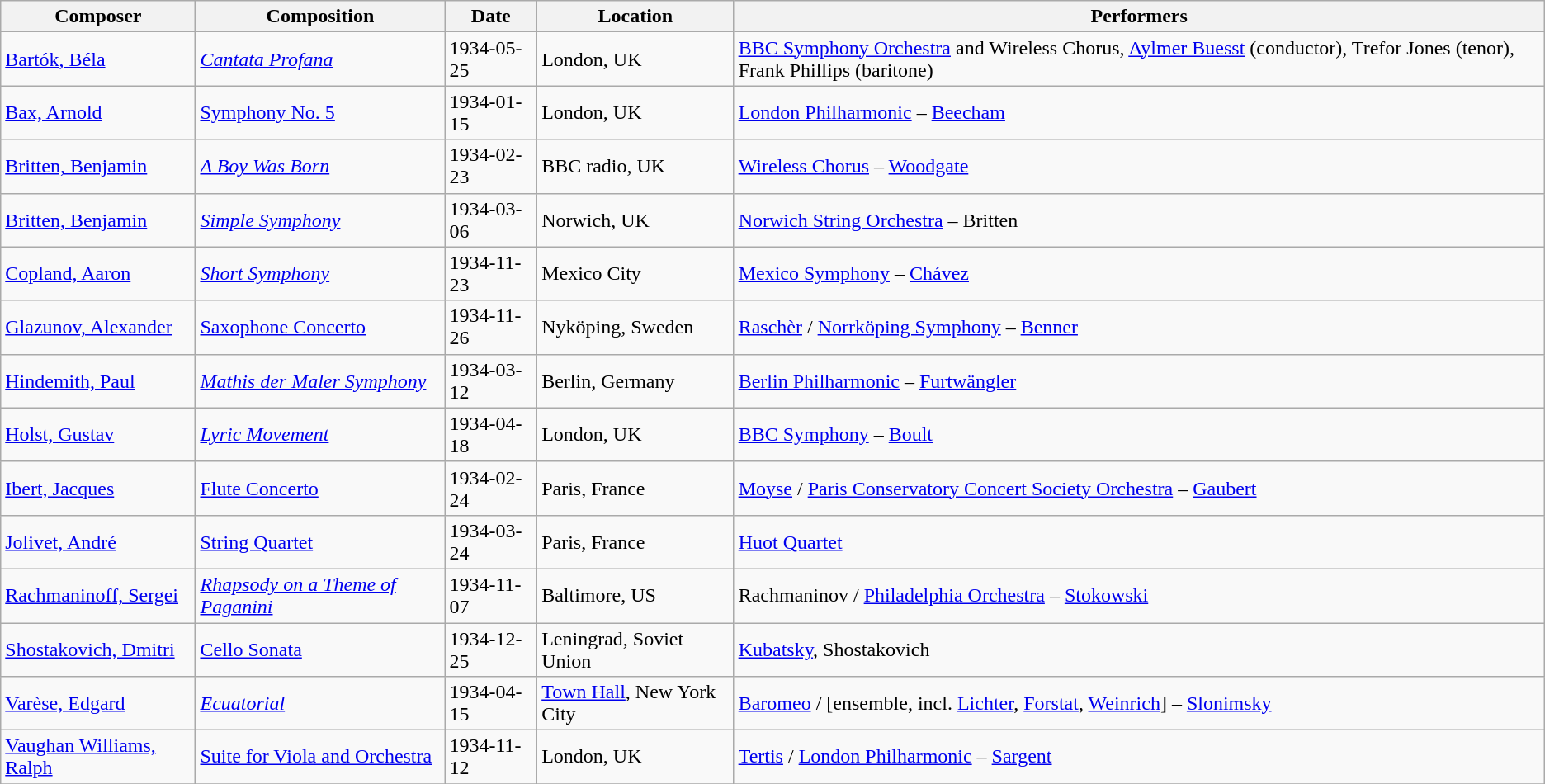<table class="wikitable sortable">
<tr>
<th>Composer</th>
<th>Composition</th>
<th>Date</th>
<th>Location</th>
<th>Performers</th>
</tr>
<tr>
<td><a href='#'>Bartók, Béla</a></td>
<td><em><a href='#'>Cantata Profana</a></em></td>
<td>1934-05-25</td>
<td>London, UK</td>
<td><a href='#'>BBC Symphony Orchestra</a> and Wireless Chorus, <a href='#'>Aylmer Buesst</a> (conductor), Trefor Jones (tenor), Frank Phillips (baritone) </td>
</tr>
<tr>
<td><a href='#'>Bax, Arnold</a></td>
<td><a href='#'>Symphony No. 5</a></td>
<td>1934-01-15</td>
<td>London, UK</td>
<td><a href='#'>London Philharmonic</a> – <a href='#'>Beecham</a></td>
</tr>
<tr>
<td><a href='#'>Britten, Benjamin</a></td>
<td><em><a href='#'>A Boy Was Born</a></em></td>
<td>1934-02-23</td>
<td>BBC radio, UK</td>
<td><a href='#'>Wireless Chorus</a> – <a href='#'>Woodgate</a></td>
</tr>
<tr>
<td><a href='#'>Britten, Benjamin</a></td>
<td><em><a href='#'>Simple Symphony</a></em></td>
<td>1934-03-06</td>
<td>Norwich, UK</td>
<td><a href='#'>Norwich String Orchestra</a> – Britten </td>
</tr>
<tr>
<td><a href='#'>Copland, Aaron</a></td>
<td><em><a href='#'>Short Symphony</a></em></td>
<td>1934-11-23</td>
<td>Mexico City</td>
<td><a href='#'>Mexico Symphony</a> – <a href='#'>Chávez</a></td>
</tr>
<tr>
<td><a href='#'>Glazunov, Alexander</a></td>
<td><a href='#'>Saxophone Concerto</a></td>
<td>1934-11-26</td>
<td>Nyköping, Sweden</td>
<td><a href='#'>Raschèr</a> / <a href='#'>Norrköping Symphony</a> – <a href='#'>Benner</a></td>
</tr>
<tr>
<td><a href='#'>Hindemith, Paul</a></td>
<td><em><a href='#'>Mathis der Maler Symphony</a></em></td>
<td>1934-03-12</td>
<td>Berlin, Germany</td>
<td><a href='#'>Berlin Philharmonic</a> – <a href='#'>Furtwängler</a></td>
</tr>
<tr>
<td><a href='#'>Holst, Gustav</a></td>
<td><em><a href='#'>Lyric Movement</a></em></td>
<td>1934-04-18</td>
<td>London, UK</td>
<td><a href='#'>BBC Symphony</a> – <a href='#'>Boult</a></td>
</tr>
<tr>
<td><a href='#'>Ibert, Jacques</a></td>
<td><a href='#'>Flute Concerto</a></td>
<td>1934-02-24</td>
<td>Paris, France</td>
<td><a href='#'>Moyse</a> / <a href='#'>Paris Conservatory Concert Society Orchestra</a> – <a href='#'>Gaubert</a></td>
</tr>
<tr>
<td><a href='#'>Jolivet, André</a></td>
<td><a href='#'>String Quartet</a></td>
<td>1934-03-24</td>
<td>Paris, France</td>
<td><a href='#'>Huot Quartet</a></td>
</tr>
<tr>
<td><a href='#'>Rachmaninoff, Sergei</a></td>
<td><em><a href='#'>Rhapsody on a Theme of Paganini</a></em></td>
<td>1934-11-07</td>
<td>Baltimore, US</td>
<td>Rachmaninov / <a href='#'>Philadelphia Orchestra</a> – <a href='#'>Stokowski</a></td>
</tr>
<tr>
<td><a href='#'>Shostakovich, Dmitri</a></td>
<td><a href='#'>Cello Sonata</a></td>
<td>1934-12-25</td>
<td>Leningrad, Soviet Union</td>
<td><a href='#'>Kubatsky</a>, Shostakovich </td>
</tr>
<tr>
<td><a href='#'>Varèse, Edgard</a></td>
<td><em><a href='#'>Ecuatorial</a></em></td>
<td>1934-04-15</td>
<td><a href='#'>Town Hall</a>, New York City</td>
<td><a href='#'>Baromeo</a> / [ensemble, incl. <a href='#'>Lichter</a>, <a href='#'>Forstat</a>, <a href='#'>Weinrich</a>] – <a href='#'>Slonimsky</a></td>
</tr>
<tr>
<td><a href='#'>Vaughan Williams, Ralph</a></td>
<td><a href='#'>Suite for Viola and Orchestra</a></td>
<td>1934-11-12</td>
<td>London, UK</td>
<td><a href='#'>Tertis</a> / <a href='#'>London Philharmonic</a> – <a href='#'>Sargent</a></td>
</tr>
<tr>
</tr>
</table>
